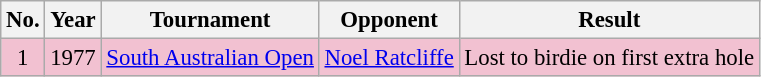<table class="wikitable" style="font-size:95%;">
<tr>
<th>No.</th>
<th>Year</th>
<th>Tournament</th>
<th>Opponent</th>
<th>Result</th>
</tr>
<tr style="background:#F2C1D1;">
<td align=center>1</td>
<td>1977</td>
<td><a href='#'>South Australian Open</a></td>
<td> <a href='#'>Noel Ratcliffe</a></td>
<td>Lost to birdie on first extra hole</td>
</tr>
</table>
